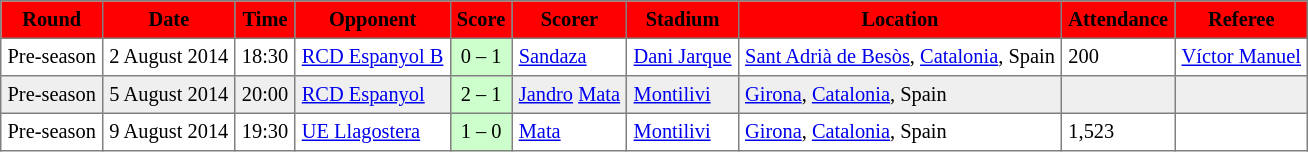<table cellpadding="4" cellspacing="0" border="1" style="text-align: center; font-size: 85%; border: gray solid 1px; border-collapse: collapse;">
<tr align="center" bgcolor="#FF0000">
<th>Round</th>
<th>Date</th>
<th>Time</th>
<th>Opponent</th>
<th>Score</th>
<th>Scorer</th>
<th>Stadium</th>
<th>Location</th>
<th>Attendance</th>
<th>Referee</th>
</tr>
<tr>
<td>Pre-season</td>
<td align="Left">2 August 2014</td>
<td>18:30</td>
<td align="Left"><a href='#'>RCD Espanyol B</a></td>
<td bgcolor="#CCFFCC">0 – 1</td>
<td align="Left"><a href='#'>Sandaza</a> </td>
<td align="Left"><a href='#'>Dani Jarque</a></td>
<td align="Left"><a href='#'>Sant Adrià de Besòs</a>, <a href='#'>Catalonia</a>, Spain</td>
<td align="Left">200</td>
<td align="Left"><a href='#'>Víctor Manuel</a> </td>
</tr>
<tr bgcolor="#EFEFEF">
<td>Pre-season</td>
<td align="Left">5 August 2014</td>
<td>20:00</td>
<td align="Left"><a href='#'>RCD Espanyol</a></td>
<td bgcolor="#CCFFCC">2 – 1</td>
<td align="Left"><a href='#'>Jandro</a>  <a href='#'>Mata</a> </td>
<td align="Left"><a href='#'>Montilivi</a></td>
<td align="Left"><a href='#'>Girona</a>, <a href='#'>Catalonia</a>, Spain</td>
<td></td>
<td></td>
</tr>
<tr>
<td>Pre-season</td>
<td align="Left">9 August 2014</td>
<td>19:30</td>
<td align="Left"><a href='#'>UE Llagostera</a></td>
<td bgcolor="#CCFFCC">1 – 0</td>
<td align="Left"><a href='#'>Mata</a> </td>
<td align="Left"><a href='#'>Montilivi</a></td>
<td align="Left"><a href='#'>Girona</a>, <a href='#'>Catalonia</a>, Spain</td>
<td align="Left">1,523</td>
<td></td>
</tr>
</table>
